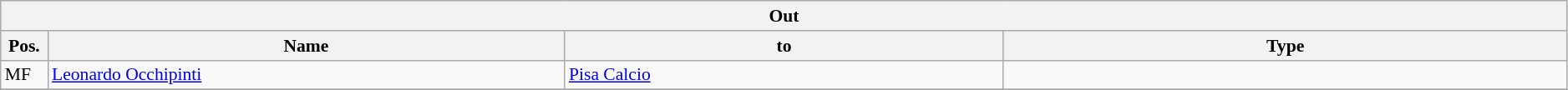<table class="wikitable" style="font-size:90%;width:99%;">
<tr>
<th colspan="4">Out</th>
</tr>
<tr>
<th width=3%>Pos.</th>
<th width=33%>Name</th>
<th width=28%>to</th>
<th width=36%>Type</th>
</tr>
<tr>
<td>MF</td>
<td><a href='#'>Leonardo Occhipinti</a></td>
<td><a href='#'>Pisa Calcio</a></td>
<td></td>
</tr>
<tr>
</tr>
</table>
